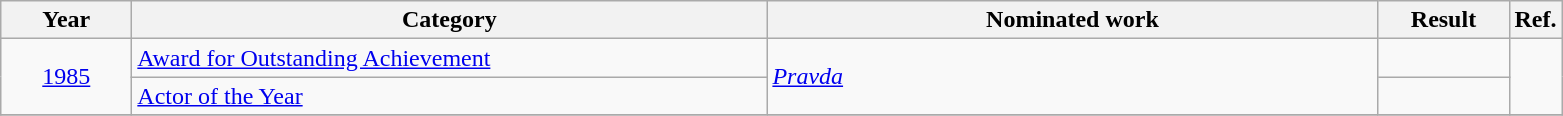<table class=wikitable>
<tr>
<th scope="col" style="width:5em;">Year</th>
<th scope="col" style="width:26em;">Category</th>
<th scope="col" style="width:25em;">Nominated work</th>
<th scope="col" style="width:5em;">Result</th>
<th>Ref.</th>
</tr>
<tr>
<td style="text-align:center;", rowspan=2><a href='#'>1985</a></td>
<td><a href='#'>Award for Outstanding Achievement</a></td>
<td rowspan=2><em><a href='#'>Pravda</a></em></td>
<td></td>
<td style="text-align:center;", rowspan=2></td>
</tr>
<tr>
<td><a href='#'>Actor of the Year</a></td>
<td></td>
</tr>
<tr>
</tr>
</table>
